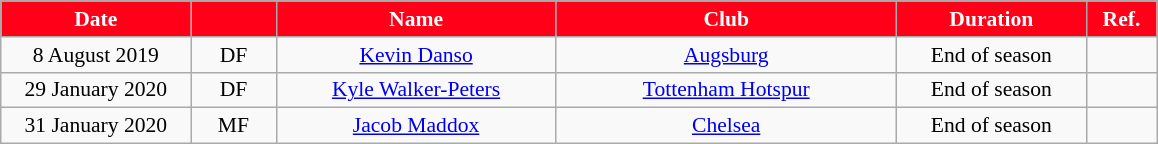<table class="wikitable" style="text-align:center; font-size:90%; ">
<tr>
<th style="background:#FF0018; color:#FFFFFF; width:120px;">Date</th>
<th style="background:#FF0018; color:#FFFFFF; width:50px;"></th>
<th style="background:#FF0018; color:#FFFFFF; width:180px;">Name</th>
<th style="background:#FF0018; color:#FFFFFF; width:220px;">Club</th>
<th style="background:#FF0018; color:#FFFFFF; width:120px;">Duration</th>
<th style="background:#FF0018; color:#FFFFFF; width:40px;">Ref.</th>
</tr>
<tr>
<td>8 August 2019</td>
<td align="center">DF</td>
<td> <a href='#'>Kevin Danso</a></td>
<td> <a href='#'>Augsburg</a></td>
<td>End of season</td>
<td align="center"></td>
</tr>
<tr>
<td>29 January 2020</td>
<td align="center">DF</td>
<td> <a href='#'>Kyle Walker-Peters</a></td>
<td> <a href='#'>Tottenham Hotspur</a></td>
<td>End of season</td>
<td align="center"></td>
</tr>
<tr>
<td>31 January 2020</td>
<td align="center">MF</td>
<td> <a href='#'>Jacob Maddox</a></td>
<td> <a href='#'>Chelsea</a></td>
<td>End of season</td>
<td align="center"></td>
</tr>
</table>
